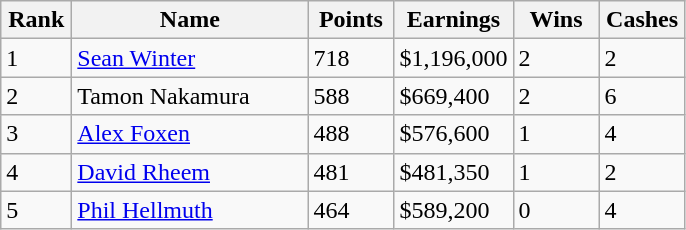<table class="wikitable">
<tr>
<th style="width:40px;">Rank</th>
<th style="width:150px;">Name</th>
<th style="width:50px;">Points</th>
<th style="width:50px;">Earnings</th>
<th style="width:50px;">Wins</th>
<th style="width:50px;">Cashes</th>
</tr>
<tr>
<td>1</td>
<td> <a href='#'>Sean Winter</a></td>
<td>718</td>
<td>$1,196,000</td>
<td>2</td>
<td>2</td>
</tr>
<tr>
<td>2</td>
<td> Tamon Nakamura</td>
<td>588</td>
<td>$669,400</td>
<td>2</td>
<td>6</td>
</tr>
<tr>
<td>3</td>
<td> <a href='#'>Alex Foxen</a></td>
<td>488</td>
<td>$576,600</td>
<td>1</td>
<td>4</td>
</tr>
<tr>
<td>4</td>
<td> <a href='#'>David Rheem</a></td>
<td>481</td>
<td>$481,350</td>
<td>1</td>
<td>2</td>
</tr>
<tr>
<td>5</td>
<td> <a href='#'>Phil Hellmuth</a></td>
<td>464</td>
<td>$589,200</td>
<td>0</td>
<td>4</td>
</tr>
</table>
